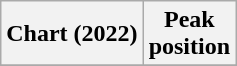<table class="wikitable plainrowheaders" style="text-align:center">
<tr>
<th scope="col">Chart (2022)</th>
<th scope="col">Peak<br>position</th>
</tr>
<tr>
</tr>
</table>
